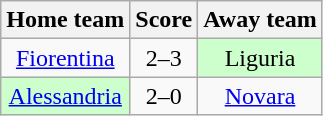<table class="wikitable" style="text-align: center">
<tr>
<th>Home team</th>
<th>Score</th>
<th>Away team</th>
</tr>
<tr>
<td><a href='#'>Fiorentina</a></td>
<td>2–3</td>
<td bgcolor="ccffcc">Liguria</td>
</tr>
<tr>
<td bgcolor="ccffcc"><a href='#'>Alessandria</a></td>
<td>2–0</td>
<td><a href='#'>Novara</a></td>
</tr>
</table>
